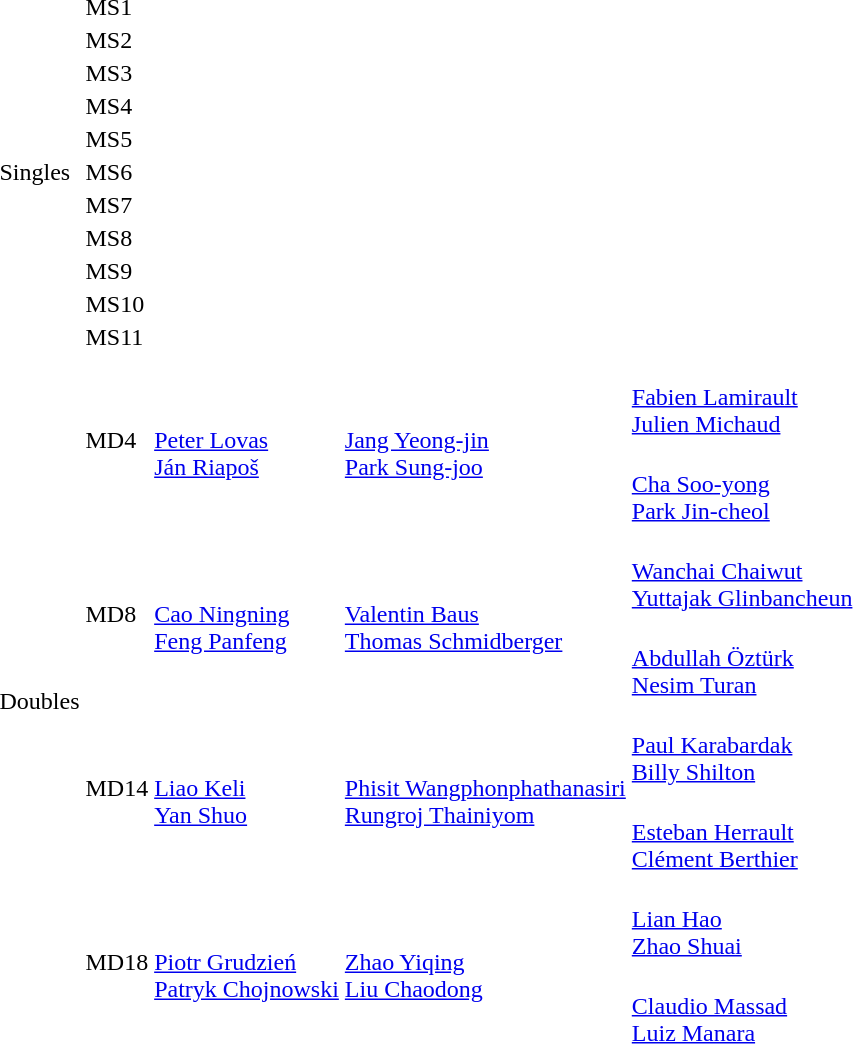<table>
<tr>
<td rowspan="22">Singles</td>
<td rowspan="2">MS1<br></td>
<td rowspan="2"></td>
<td rowspan="2"></td>
<td></td>
</tr>
<tr>
<td></td>
</tr>
<tr>
<td rowspan="2">MS2<br></td>
<td rowspan="2"></td>
<td rowspan="2"></td>
<td></td>
</tr>
<tr>
<td></td>
</tr>
<tr>
<td rowspan="2">MS3<br></td>
<td rowspan="2"></td>
<td rowspan="2"></td>
<td></td>
</tr>
<tr>
<td></td>
</tr>
<tr>
<td rowspan="2">MS4<br></td>
<td rowspan="2"></td>
<td rowspan="2"></td>
<td></td>
</tr>
<tr>
<td></td>
</tr>
<tr>
<td rowspan="2">MS5<br></td>
<td rowspan="2"></td>
<td rowspan="2"></td>
<td></td>
</tr>
<tr>
<td></td>
</tr>
<tr>
<td rowspan="2">MS6<br></td>
<td rowspan="2"></td>
<td rowspan="2"></td>
<td></td>
</tr>
<tr>
<td></td>
</tr>
<tr>
<td rowspan="2">MS7<br></td>
<td rowspan="2"></td>
<td rowspan="2"></td>
<td></td>
</tr>
<tr>
<td></td>
</tr>
<tr>
<td rowspan="2">MS8<br></td>
<td rowspan="2"></td>
<td rowspan="2"></td>
<td></td>
</tr>
<tr>
<td></td>
</tr>
<tr>
<td rowspan="2">MS9<br></td>
<td rowspan="2"></td>
<td rowspan="2"></td>
<td></td>
</tr>
<tr>
<td></td>
</tr>
<tr>
<td rowspan="2">MS10<br></td>
<td rowspan="2"></td>
<td rowspan="2"></td>
<td></td>
</tr>
<tr>
<td></td>
</tr>
<tr>
<td rowspan="2">MS11<br></td>
<td rowspan="2"></td>
<td rowspan="2"></td>
<td></td>
</tr>
<tr>
<td></td>
</tr>
<tr>
<td rowspan="8">Doubles</td>
<td rowspan="2">MD4<br></td>
<td rowspan="2"><br><a href='#'>Peter Lovas</a><br><a href='#'>Ján Riapoš</a></td>
<td rowspan="2"><br><a href='#'>Jang Yeong-jin</a><br><a href='#'>Park Sung-joo</a></td>
<td><br><a href='#'>Fabien Lamirault</a><br><a href='#'>Julien Michaud</a></td>
</tr>
<tr>
<td><br><a href='#'>Cha Soo-yong</a><br><a href='#'>Park Jin-cheol</a></td>
</tr>
<tr>
<td rowspan="2">MD8<br></td>
<td rowspan="2"><br><a href='#'>Cao Ningning</a><br><a href='#'>Feng Panfeng</a></td>
<td rowspan="2"><br><a href='#'>Valentin Baus</a><br><a href='#'>Thomas Schmidberger</a></td>
<td><br><a href='#'>Wanchai Chaiwut</a><br><a href='#'>Yuttajak Glinbancheun</a></td>
</tr>
<tr>
<td><br><a href='#'>Abdullah Öztürk</a><br><a href='#'>Nesim Turan</a></td>
</tr>
<tr>
<td rowspan="2">MD14<br></td>
<td rowspan="2"><br><a href='#'>Liao Keli</a><br><a href='#'>Yan Shuo</a></td>
<td rowspan="2"><br><a href='#'>Phisit Wangphonphathanasiri</a><br><a href='#'>Rungroj Thainiyom</a></td>
<td><br><a href='#'>Paul Karabardak</a><br><a href='#'>Billy Shilton</a></td>
</tr>
<tr>
<td><br><a href='#'>Esteban Herrault</a><br><a href='#'>Clément Berthier</a></td>
</tr>
<tr>
<td rowspan="2">MD18<br></td>
<td rowspan="2"><br><a href='#'>Piotr Grudzień</a><br><a href='#'>Patryk Chojnowski</a></td>
<td rowspan="2"><br><a href='#'>Zhao Yiqing</a><br><a href='#'>Liu Chaodong</a></td>
<td><br><a href='#'>Lian Hao</a><br><a href='#'>Zhao Shuai</a></td>
</tr>
<tr>
<td><br><a href='#'>Claudio Massad</a><br><a href='#'>Luiz Manara</a></td>
</tr>
</table>
